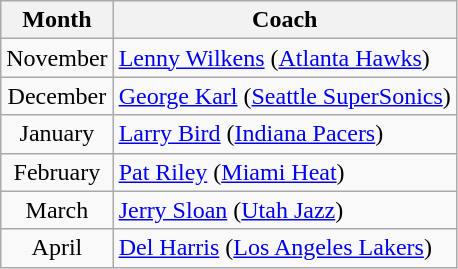<table class="wikitable">
<tr>
<th>Month</th>
<th>Coach</th>
</tr>
<tr>
<td align=center>November</td>
<td><a href='#'>Lenny Wilkens</a> (<a href='#'>Atlanta Hawks</a>)</td>
</tr>
<tr>
<td align=center>December</td>
<td><a href='#'>George Karl</a> (<a href='#'>Seattle SuperSonics</a>)</td>
</tr>
<tr>
<td align=center>January</td>
<td><a href='#'>Larry Bird</a> (<a href='#'>Indiana Pacers</a>)</td>
</tr>
<tr>
<td align=center>February</td>
<td><a href='#'>Pat Riley</a> (<a href='#'>Miami Heat</a>)</td>
</tr>
<tr>
<td align=center>March</td>
<td><a href='#'>Jerry Sloan</a> (<a href='#'>Utah Jazz</a>)</td>
</tr>
<tr>
<td align=center>April</td>
<td><a href='#'>Del Harris</a> (<a href='#'>Los Angeles Lakers</a>)</td>
</tr>
</table>
